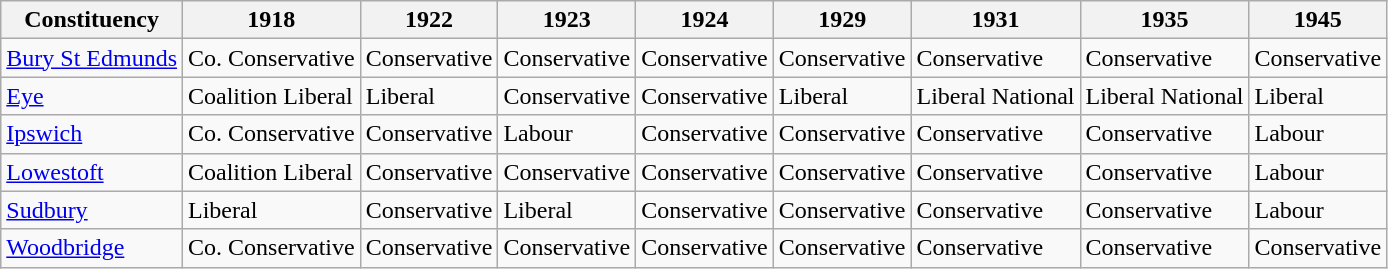<table class="wikitable">
<tr>
<th>Constituency</th>
<th>1918</th>
<th>1922</th>
<th>1923</th>
<th>1924</th>
<th>1929</th>
<th>1931</th>
<th>1935</th>
<th>1945</th>
</tr>
<tr>
<td><a href='#'>Bury St Edmunds</a></td>
<td bgcolor=>Co. Conservative</td>
<td bgcolor=>Conservative</td>
<td bgcolor=>Conservative</td>
<td bgcolor=>Conservative</td>
<td bgcolor=>Conservative</td>
<td bgcolor=>Conservative</td>
<td bgcolor=>Conservative</td>
<td bgcolor=>Conservative</td>
</tr>
<tr>
<td><a href='#'>Eye</a></td>
<td bgcolor=>Coalition Liberal</td>
<td bgcolor=>Liberal</td>
<td bgcolor=>Conservative</td>
<td bgcolor=>Conservative</td>
<td bgcolor=>Liberal</td>
<td bgcolor=>Liberal National</td>
<td bgcolor=>Liberal National</td>
<td bgcolor=>Liberal</td>
</tr>
<tr>
<td><a href='#'>Ipswich</a></td>
<td bgcolor=>Co. Conservative</td>
<td bgcolor=>Conservative</td>
<td bgcolor=>Labour</td>
<td bgcolor=>Conservative</td>
<td bgcolor=>Conservative</td>
<td bgcolor=>Conservative</td>
<td bgcolor=>Conservative</td>
<td bgcolor=>Labour</td>
</tr>
<tr>
<td><a href='#'>Lowestoft</a></td>
<td bgcolor=>Coalition Liberal</td>
<td bgcolor=>Conservative</td>
<td bgcolor=>Conservative</td>
<td bgcolor=>Conservative</td>
<td bgcolor=>Conservative</td>
<td bgcolor=>Conservative</td>
<td bgcolor=>Conservative</td>
<td bgcolor=>Labour</td>
</tr>
<tr>
<td><a href='#'>Sudbury</a></td>
<td bgcolor=>Liberal</td>
<td bgcolor=>Conservative</td>
<td bgcolor=>Liberal</td>
<td bgcolor=>Conservative</td>
<td bgcolor=>Conservative</td>
<td bgcolor=>Conservative</td>
<td bgcolor=>Conservative</td>
<td bgcolor=>Labour</td>
</tr>
<tr>
<td><a href='#'>Woodbridge</a></td>
<td bgcolor=>Co. Conservative</td>
<td bgcolor=>Conservative</td>
<td bgcolor=>Conservative</td>
<td bgcolor=>Conservative</td>
<td bgcolor=>Conservative</td>
<td bgcolor=>Conservative</td>
<td bgcolor=>Conservative</td>
<td bgcolor=>Conservative</td>
</tr>
</table>
